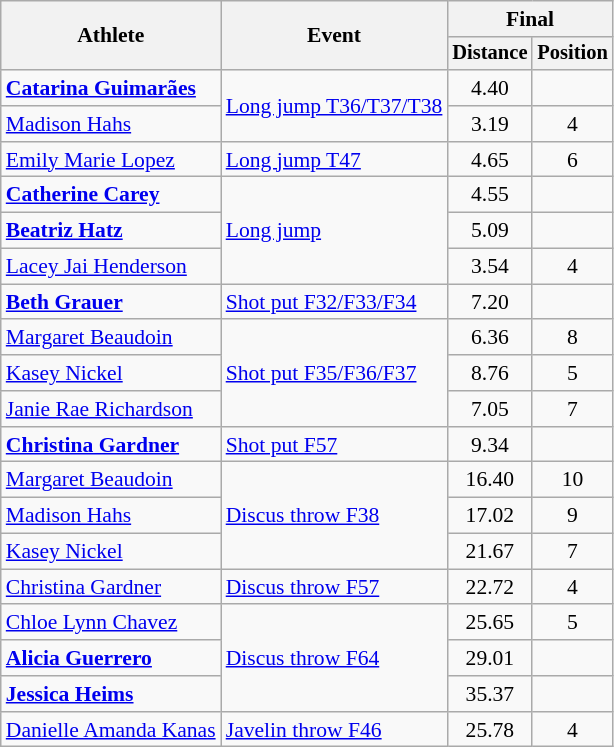<table class=wikitable style="font-size:90%">
<tr>
<th rowspan="2">Athlete</th>
<th rowspan="2">Event</th>
<th colspan="2">Final</th>
</tr>
<tr style="font-size:95%">
<th>Distance</th>
<th>Position</th>
</tr>
<tr align=center>
<td align=left><strong><a href='#'>Catarina Guimarães</a></strong></td>
<td align=left rowspan=2><a href='#'>Long jump T36/T37/T38</a></td>
<td>4.40</td>
<td></td>
</tr>
<tr align=center>
<td align=left><a href='#'>Madison Hahs</a></td>
<td>3.19</td>
<td>4</td>
</tr>
<tr align=center>
<td align=left><a href='#'>Emily Marie Lopez</a></td>
<td align=left><a href='#'>Long jump T47</a></td>
<td>4.65</td>
<td>6</td>
</tr>
<tr align=center>
<td align=left><strong><a href='#'>Catherine Carey</a></strong></td>
<td align=left rowspan=3><a href='#'>Long jump </a></td>
<td>4.55</td>
<td></td>
</tr>
<tr align=center>
<td align=left><strong><a href='#'>Beatriz Hatz</a></strong></td>
<td>5.09</td>
<td></td>
</tr>
<tr align=center>
<td align=left><a href='#'>Lacey Jai Henderson</a></td>
<td>3.54</td>
<td>4</td>
</tr>
<tr align=center>
<td align=left><strong><a href='#'>Beth Grauer</a></strong></td>
<td align=left><a href='#'>Shot put F32/F33/F34</a></td>
<td>7.20</td>
<td></td>
</tr>
<tr align=center>
<td align=left><a href='#'>Margaret Beaudoin</a></td>
<td align=left rowspan=3><a href='#'>Shot put F35/F36/F37</a></td>
<td>6.36</td>
<td>8</td>
</tr>
<tr align=center>
<td align=left><a href='#'>Kasey Nickel</a></td>
<td>8.76</td>
<td>5</td>
</tr>
<tr align=center>
<td align=left><a href='#'>Janie Rae Richardson</a></td>
<td>7.05</td>
<td>7</td>
</tr>
<tr align=center>
<td align=left><strong><a href='#'>Christina Gardner</a></strong></td>
<td align=left><a href='#'>Shot put F57</a></td>
<td>9.34</td>
<td></td>
</tr>
<tr align=center>
<td align=left><a href='#'>Margaret Beaudoin</a></td>
<td align=left rowspan=3><a href='#'>Discus throw F38</a></td>
<td>16.40</td>
<td>10</td>
</tr>
<tr align=center>
<td align=left><a href='#'>Madison Hahs</a></td>
<td>17.02</td>
<td>9</td>
</tr>
<tr align=center>
<td align=left><a href='#'>Kasey Nickel</a></td>
<td>21.67</td>
<td>7</td>
</tr>
<tr align=center>
<td align=left><a href='#'>Christina Gardner</a></td>
<td align=left><a href='#'>Discus throw F57</a></td>
<td>22.72</td>
<td>4</td>
</tr>
<tr align=center>
<td align=left><a href='#'>Chloe Lynn Chavez</a></td>
<td align=left rowspan=3><a href='#'>Discus throw F64</a></td>
<td>25.65</td>
<td>5</td>
</tr>
<tr align=center>
<td align=left><strong><a href='#'>Alicia Guerrero</a></strong></td>
<td>29.01</td>
<td></td>
</tr>
<tr align=center>
<td align=left><strong><a href='#'>Jessica Heims</a></strong></td>
<td>35.37</td>
<td></td>
</tr>
<tr align=center>
<td align=left><a href='#'>Danielle Amanda Kanas</a></td>
<td align=left><a href='#'>Javelin throw F46</a></td>
<td>25.78</td>
<td>4</td>
</tr>
</table>
